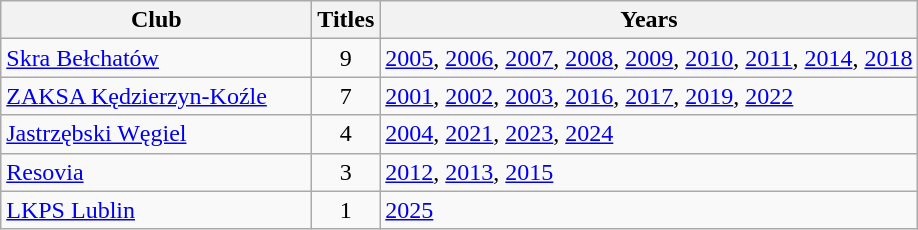<table class="wikitable">
<tr>
<th width=200px>Club</th>
<th>Titles</th>
<th>Years</th>
</tr>
<tr>
<td><a href='#'>Skra Bełchatów</a></td>
<td align="center">9</td>
<td><a href='#'>2005</a>, <a href='#'>2006</a>, <a href='#'>2007</a>, <a href='#'>2008</a>, <a href='#'>2009</a>, <a href='#'>2010</a>, <a href='#'>2011</a>, <a href='#'>2014</a>, <a href='#'>2018</a></td>
</tr>
<tr>
<td><a href='#'>ZAKSA Kędzierzyn-Koźle</a></td>
<td align="center">7</td>
<td><a href='#'>2001</a>, <a href='#'>2002</a>, <a href='#'>2003</a>, <a href='#'>2016</a>, <a href='#'>2017</a>,  <a href='#'>2019</a>,  <a href='#'>2022</a></td>
</tr>
<tr>
<td><a href='#'>Jastrzębski Węgiel</a></td>
<td align="center">4</td>
<td><a href='#'>2004</a>, <a href='#'>2021</a>, <a href='#'>2023</a>, <a href='#'>2024</a></td>
</tr>
<tr>
<td><a href='#'>Resovia</a></td>
<td align="center">3</td>
<td><a href='#'>2012</a>, <a href='#'>2013</a>, <a href='#'>2015</a></td>
</tr>
<tr>
<td><a href='#'>LKPS Lublin</a></td>
<td align="center">1</td>
<td><a href='#'>2025</a></td>
</tr>
</table>
